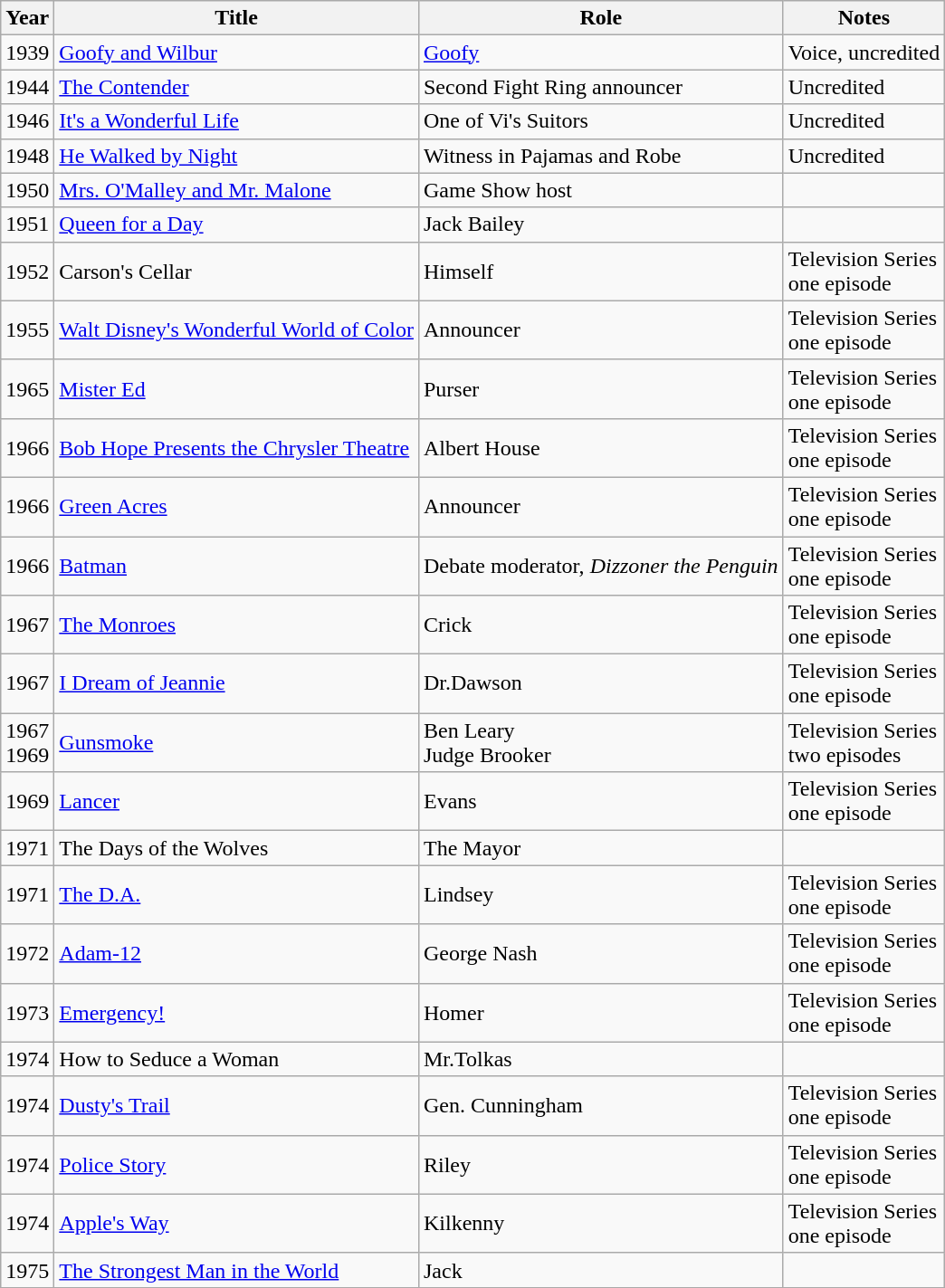<table class="wikitable sortable">
<tr>
<th>Year</th>
<th>Title</th>
<th>Role</th>
<th class="unsortable">Notes</th>
</tr>
<tr>
<td>1939</td>
<td><a href='#'>Goofy and Wilbur</a></td>
<td><a href='#'>Goofy</a></td>
<td>Voice, uncredited</td>
</tr>
<tr>
<td>1944</td>
<td><a href='#'>The Contender</a></td>
<td>Second Fight Ring announcer</td>
<td>Uncredited</td>
</tr>
<tr>
<td>1946</td>
<td><a href='#'>It's a Wonderful Life</a></td>
<td>One of Vi's Suitors</td>
<td>Uncredited</td>
</tr>
<tr>
<td>1948</td>
<td><a href='#'>He Walked by Night</a></td>
<td>Witness in Pajamas and Robe</td>
<td>Uncredited</td>
</tr>
<tr>
<td>1950</td>
<td><a href='#'>Mrs. O'Malley and Mr. Malone</a></td>
<td>Game Show host</td>
<td></td>
</tr>
<tr>
<td>1951</td>
<td><a href='#'>Queen for a Day</a></td>
<td>Jack Bailey</td>
<td></td>
</tr>
<tr>
<td>1952</td>
<td>Carson's Cellar</td>
<td>Himself</td>
<td Television Series>Television Series<br>one episode</td>
</tr>
<tr>
<td>1955</td>
<td><a href='#'>Walt Disney's Wonderful World of Color</a></td>
<td>Announcer</td>
<td>Television Series<br>one episode</td>
</tr>
<tr>
<td>1965</td>
<td><a href='#'>Mister Ed</a></td>
<td>Purser</td>
<td>Television Series<br>one episode</td>
</tr>
<tr>
<td>1966</td>
<td><a href='#'>Bob Hope Presents the Chrysler Theatre</a></td>
<td>Albert House</td>
<td>Television Series<br>one episode</td>
</tr>
<tr>
<td>1966</td>
<td><a href='#'>Green Acres</a></td>
<td>Announcer</td>
<td>Television Series<br>one episode</td>
</tr>
<tr>
<td>1966</td>
<td><a href='#'>Batman</a></td>
<td>Debate moderator, <em>Dizzoner the Penguin</em></td>
<td>Television Series<br>one episode</td>
</tr>
<tr>
<td>1967</td>
<td><a href='#'>The Monroes</a></td>
<td>Crick</td>
<td>Television Series<br>one episode</td>
</tr>
<tr>
<td>1967</td>
<td><a href='#'>I Dream of Jeannie</a></td>
<td>Dr.Dawson</td>
<td>Television Series<br>one episode</td>
</tr>
<tr>
<td>1967<br>1969</td>
<td><a href='#'>Gunsmoke</a></td>
<td>Ben Leary<br>Judge Brooker</td>
<td>Television Series<br>two episodes</td>
</tr>
<tr>
<td>1969</td>
<td><a href='#'>Lancer</a></td>
<td>Evans</td>
<td>Television Series<br>one episode</td>
</tr>
<tr>
<td>1971</td>
<td>The Days of the Wolves</td>
<td>The Mayor</td>
<td></td>
</tr>
<tr>
<td>1971</td>
<td><a href='#'>The D.A.</a></td>
<td>Lindsey</td>
<td>Television Series<br>one episode</td>
</tr>
<tr>
<td>1972</td>
<td><a href='#'>Adam-12</a></td>
<td>George Nash</td>
<td>Television Series<br>one episode</td>
</tr>
<tr>
<td>1973</td>
<td><a href='#'>Emergency!</a></td>
<td>Homer</td>
<td>Television Series<br>one episode</td>
</tr>
<tr>
<td>1974</td>
<td>How to Seduce a Woman</td>
<td>Mr.Tolkas</td>
<td></td>
</tr>
<tr>
<td>1974</td>
<td><a href='#'>Dusty's Trail</a></td>
<td>Gen. Cunningham</td>
<td>Television Series<br>one episode</td>
</tr>
<tr>
<td>1974</td>
<td><a href='#'>Police Story</a></td>
<td>Riley</td>
<td>Television Series<br>one episode</td>
</tr>
<tr>
<td>1974</td>
<td><a href='#'>Apple's Way</a></td>
<td>Kilkenny</td>
<td>Television Series<br>one episode</td>
</tr>
<tr>
<td>1975</td>
<td><a href='#'>The Strongest Man in the World</a></td>
<td>Jack</td>
<td></td>
</tr>
<tr>
</tr>
</table>
